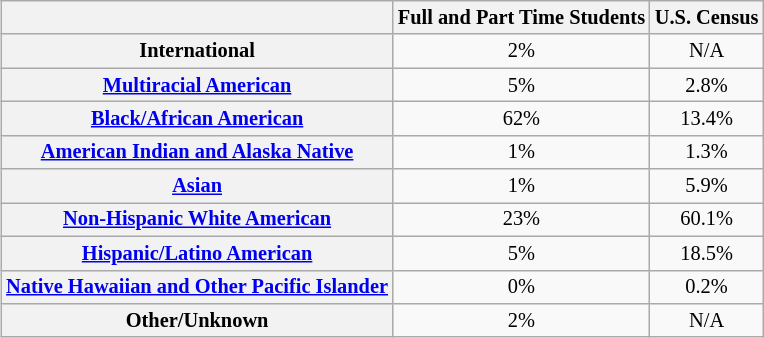<table style="text-align:center; float:right; font-size:85%; margin-left:2em; margin:10px;"  class="wikitable">
<tr>
<th></th>
<th>Full and Part Time Students</th>
<th>U.S. Census</th>
</tr>
<tr>
<th>International</th>
<td>2%</td>
<td>N/A</td>
</tr>
<tr>
<th><a href='#'>Multiracial American</a></th>
<td>5%</td>
<td>2.8%</td>
</tr>
<tr>
<th><a href='#'>Black/African American</a></th>
<td>62%</td>
<td>13.4%</td>
</tr>
<tr>
<th><a href='#'>American Indian and Alaska Native</a></th>
<td>1%</td>
<td>1.3%</td>
</tr>
<tr>
<th><a href='#'>Asian</a></th>
<td>1%</td>
<td>5.9%</td>
</tr>
<tr>
<th><a href='#'>Non-Hispanic White American</a></th>
<td>23%</td>
<td>60.1%</td>
</tr>
<tr>
<th><a href='#'>Hispanic/Latino American</a></th>
<td>5%</td>
<td>18.5%</td>
</tr>
<tr>
<th><a href='#'>Native Hawaiian and Other Pacific Islander</a></th>
<td>0%</td>
<td>0.2%</td>
</tr>
<tr>
<th>Other/Unknown</th>
<td>2%</td>
<td>N/A</td>
</tr>
</table>
